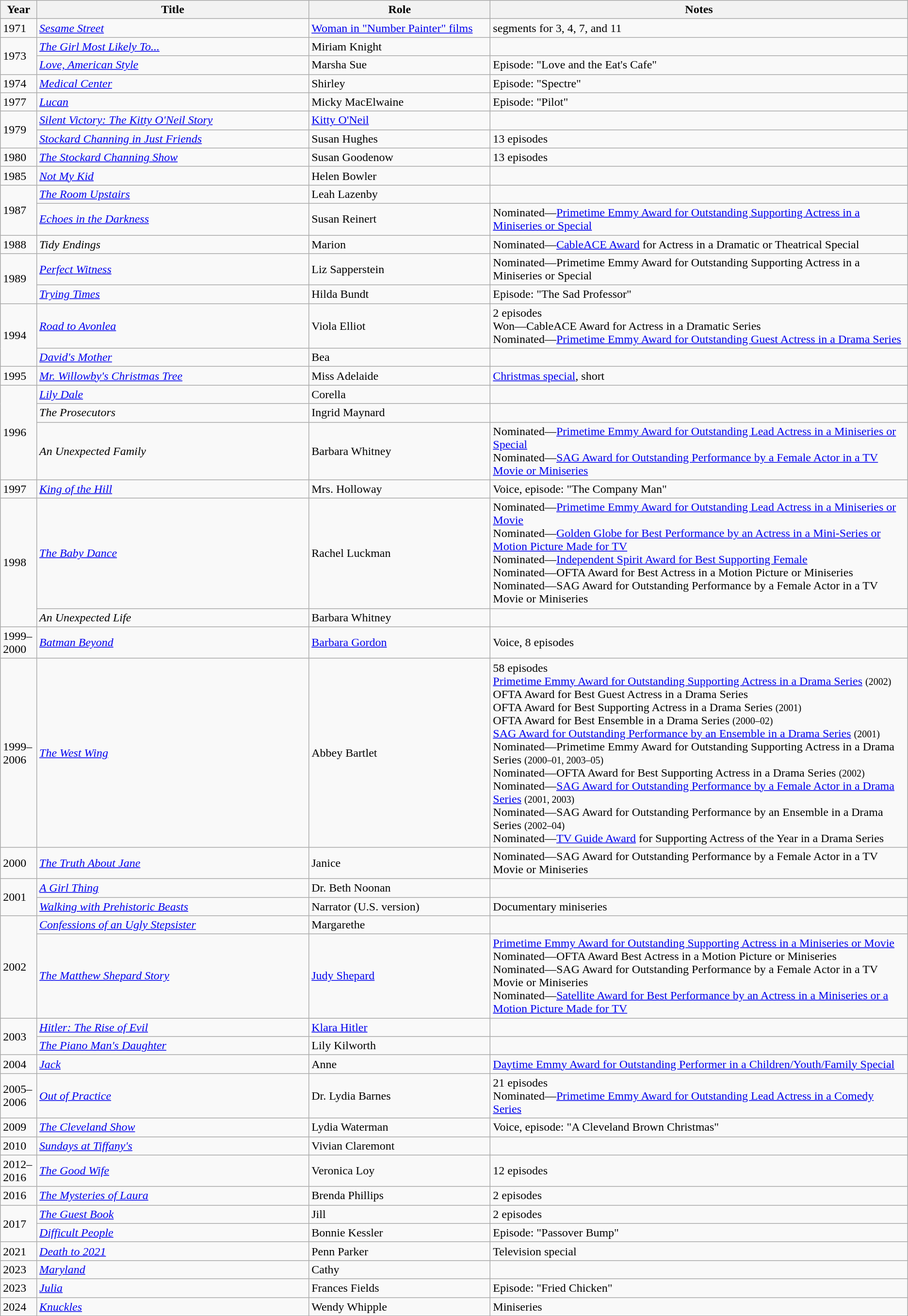<table class="wikitable sortable">
<tr>
<th width=4%>Year</th>
<th width=30%>Title</th>
<th width=20%>Role</th>
<th width=46%>Notes</th>
</tr>
<tr>
<td>1971</td>
<td><em><a href='#'>Sesame Street</a></em></td>
<td><a href='#'>Woman in "Number Painter" films</a></td>
<td>segments for 3, 4, 7, and 11</td>
</tr>
<tr>
<td rowspan=2>1973</td>
<td><em><a href='#'>The Girl Most Likely To...</a></em></td>
<td>Miriam Knight</td>
<td></td>
</tr>
<tr>
<td><em><a href='#'>Love, American Style</a></em></td>
<td>Marsha Sue</td>
<td>Episode: "Love and the Eat's Cafe"</td>
</tr>
<tr>
<td>1974</td>
<td><em><a href='#'>Medical Center</a></em></td>
<td>Shirley</td>
<td>Episode: "Spectre"</td>
</tr>
<tr>
<td>1977</td>
<td><em><a href='#'>Lucan</a></em></td>
<td>Micky MacElwaine</td>
<td>Episode: "Pilot"</td>
</tr>
<tr>
<td rowspan=2>1979</td>
<td><em><a href='#'>Silent Victory: The Kitty O'Neil Story</a></em></td>
<td><a href='#'>Kitty O'Neil</a></td>
<td></td>
</tr>
<tr>
<td><em><a href='#'>Stockard Channing in Just Friends</a></em></td>
<td>Susan Hughes</td>
<td>13 episodes</td>
</tr>
<tr>
<td>1980</td>
<td><em><a href='#'>The Stockard Channing Show</a></em></td>
<td>Susan Goodenow</td>
<td>13 episodes</td>
</tr>
<tr>
<td>1985</td>
<td><em><a href='#'>Not My Kid</a></em></td>
<td>Helen Bowler</td>
<td></td>
</tr>
<tr>
<td rowspan=2>1987</td>
<td><em><a href='#'>The Room Upstairs</a></em></td>
<td>Leah Lazenby</td>
<td></td>
</tr>
<tr>
<td><em><a href='#'>Echoes in the Darkness</a></em></td>
<td>Susan Reinert</td>
<td>Nominated—<a href='#'>Primetime Emmy Award for Outstanding Supporting Actress in a Miniseries or Special</a></td>
</tr>
<tr>
<td>1988</td>
<td><em>Tidy Endings</em></td>
<td>Marion</td>
<td>Nominated—<a href='#'>CableACE Award</a> for Actress in a Dramatic or Theatrical Special</td>
</tr>
<tr>
<td rowspan=2>1989</td>
<td><em><a href='#'>Perfect Witness</a></em></td>
<td>Liz Sapperstein</td>
<td>Nominated—Primetime Emmy Award for Outstanding Supporting Actress in a Miniseries or Special</td>
</tr>
<tr>
<td><em><a href='#'>Trying Times</a></em></td>
<td>Hilda Bundt</td>
<td>Episode: "The Sad Professor"</td>
</tr>
<tr>
<td rowspan=2>1994</td>
<td><em><a href='#'>Road to Avonlea</a></em></td>
<td>Viola Elliot</td>
<td>2 episodes<br>Won—CableACE Award for Actress in a Dramatic Series <br>Nominated—<a href='#'>Primetime Emmy Award for Outstanding Guest Actress in a Drama Series</a></td>
</tr>
<tr>
<td><em><a href='#'>David's Mother</a></em></td>
<td>Bea</td>
<td></td>
</tr>
<tr>
<td>1995</td>
<td><em><a href='#'>Mr. Willowby's Christmas Tree</a></em></td>
<td>Miss Adelaide</td>
<td><a href='#'>Christmas special</a>, short</td>
</tr>
<tr>
<td rowspan=3>1996</td>
<td><em><a href='#'>Lily Dale</a></em></td>
<td>Corella</td>
<td></td>
</tr>
<tr>
<td><em>The Prosecutors</em></td>
<td>Ingrid Maynard</td>
<td></td>
</tr>
<tr>
<td><em>An Unexpected Family</em></td>
<td>Barbara Whitney</td>
<td>Nominated—<a href='#'>Primetime Emmy Award for Outstanding Lead Actress in a Miniseries or Special</a> <br>Nominated—<a href='#'>SAG Award for Outstanding Performance by a Female Actor in a TV Movie or Miniseries</a></td>
</tr>
<tr>
<td>1997</td>
<td><em><a href='#'>King of the Hill</a></em></td>
<td>Mrs. Holloway</td>
<td>Voice, episode: "The Company Man"</td>
</tr>
<tr>
<td rowspan=2>1998</td>
<td><em><a href='#'>The Baby Dance</a></em></td>
<td>Rachel Luckman</td>
<td>Nominated—<a href='#'>Primetime Emmy Award for Outstanding Lead Actress in a Miniseries or Movie</a> <br>Nominated—<a href='#'>Golden Globe for Best Performance by an Actress in a Mini-Series or Motion Picture Made for TV</a> <br>Nominated—<a href='#'>Independent Spirit Award for Best Supporting Female</a> <br>Nominated—OFTA Award for Best Actress in a Motion Picture or Miniseries <br>Nominated—SAG Award for Outstanding Performance by a Female Actor in a TV Movie or Miniseries</td>
</tr>
<tr>
<td><em>An Unexpected Life</em></td>
<td>Barbara Whitney</td>
<td></td>
</tr>
<tr>
<td>1999–2000</td>
<td><em><a href='#'>Batman Beyond</a></em></td>
<td><a href='#'>Barbara Gordon</a></td>
<td>Voice, 8 episodes</td>
</tr>
<tr>
<td>1999–2006</td>
<td><em><a href='#'>The West Wing</a></em></td>
<td>Abbey Bartlet</td>
<td>58 episodes<br><a href='#'>Primetime Emmy Award for Outstanding Supporting Actress in a Drama Series</a> <small>(2002)</small> <br>OFTA Award for Best Guest Actress in a Drama Series <br>OFTA Award for Best Supporting Actress in a Drama Series <small>(2001)</small> <br>OFTA Award for Best Ensemble in a Drama Series <small>(2000–02)</small> <br><a href='#'>SAG Award for Outstanding Performance by an Ensemble in a Drama Series</a> <small>(2001)</small> <br>Nominated—Primetime Emmy Award for Outstanding Supporting Actress in a Drama Series <small>(2000–01, 2003–05)</small> <br>Nominated—OFTA Award for Best Supporting Actress in a Drama Series <small>(2002)</small> <br>Nominated—<a href='#'>SAG Award for Outstanding Performance by a Female Actor in a Drama Series</a> <small>(2001, 2003)</small> <br>Nominated—SAG Award for Outstanding Performance by an Ensemble in a Drama Series <small>(2002–04)</small> <br>Nominated—<a href='#'>TV Guide Award</a> for Supporting Actress of the Year in a Drama Series</td>
</tr>
<tr>
<td>2000</td>
<td><em><a href='#'>The Truth About Jane</a></em></td>
<td>Janice</td>
<td>Nominated—SAG Award for Outstanding Performance by a Female Actor in a TV Movie or Miniseries</td>
</tr>
<tr>
<td rowspan="2">2001</td>
<td><em><a href='#'>A Girl Thing</a></em></td>
<td>Dr. Beth Noonan</td>
<td></td>
</tr>
<tr>
<td><em><a href='#'>Walking with Prehistoric Beasts</a></em></td>
<td>Narrator (U.S. version)</td>
<td>Documentary miniseries</td>
</tr>
<tr>
<td rowspan=2>2002</td>
<td><em><a href='#'>Confessions of an Ugly Stepsister</a></em></td>
<td>Margarethe</td>
<td></td>
</tr>
<tr>
<td><em><a href='#'>The Matthew Shepard Story</a></em></td>
<td><a href='#'>Judy Shepard</a></td>
<td><a href='#'>Primetime Emmy Award for Outstanding Supporting Actress in a Miniseries or Movie</a> <br>Nominated—OFTA Award Best Actress in a Motion Picture or Miniseries <br>Nominated—SAG Award for Outstanding Performance by a Female Actor in a TV Movie or Miniseries <br>Nominated—<a href='#'>Satellite Award for Best Performance by an Actress in a Miniseries or a Motion Picture Made for TV</a></td>
</tr>
<tr>
<td rowspan=2>2003</td>
<td><em><a href='#'>Hitler: The Rise of Evil</a></em></td>
<td><a href='#'>Klara Hitler</a></td>
<td></td>
</tr>
<tr>
<td><em><a href='#'>The Piano Man's Daughter</a></em></td>
<td>Lily Kilworth</td>
<td></td>
</tr>
<tr>
<td>2004</td>
<td><em><a href='#'>Jack</a></em></td>
<td>Anne</td>
<td><a href='#'>Daytime Emmy Award for Outstanding Performer in a Children/Youth/Family Special</a></td>
</tr>
<tr>
<td>2005–2006</td>
<td><em><a href='#'>Out of Practice</a></em></td>
<td>Dr. Lydia Barnes</td>
<td>21 episodes<br>Nominated—<a href='#'>Primetime Emmy Award for Outstanding Lead Actress in a Comedy Series</a></td>
</tr>
<tr>
<td>2009</td>
<td><em><a href='#'>The Cleveland Show</a></em></td>
<td>Lydia Waterman</td>
<td>Voice, episode: "A Cleveland Brown Christmas"</td>
</tr>
<tr>
<td>2010</td>
<td><em><a href='#'>Sundays at Tiffany's</a></em></td>
<td>Vivian Claremont</td>
<td></td>
</tr>
<tr>
<td>2012–2016</td>
<td><em><a href='#'>The Good Wife</a></em></td>
<td>Veronica Loy</td>
<td>12 episodes</td>
</tr>
<tr>
<td>2016</td>
<td><em><a href='#'>The Mysteries of Laura</a></em></td>
<td>Brenda Phillips</td>
<td>2 episodes</td>
</tr>
<tr>
<td rowspan=2>2017</td>
<td><em><a href='#'>The Guest Book</a></em></td>
<td>Jill</td>
<td>2 episodes</td>
</tr>
<tr>
<td><em><a href='#'>Difficult People</a></em></td>
<td>Bonnie Kessler</td>
<td>Episode: "Passover Bump"</td>
</tr>
<tr>
<td>2021</td>
<td><em><a href='#'>Death to 2021</a></em></td>
<td>Penn Parker</td>
<td>Television special</td>
</tr>
<tr>
<td>2023</td>
<td><em><a href='#'>Maryland</a></em></td>
<td>Cathy</td>
<td></td>
</tr>
<tr>
<td>2023</td>
<td><em><a href='#'>Julia</a></em></td>
<td>Frances Fields</td>
<td>Episode: "Fried Chicken"</td>
</tr>
<tr>
<td>2024</td>
<td><em><a href='#'>Knuckles</a></em></td>
<td>Wendy Whipple</td>
<td>Miniseries</td>
</tr>
</table>
